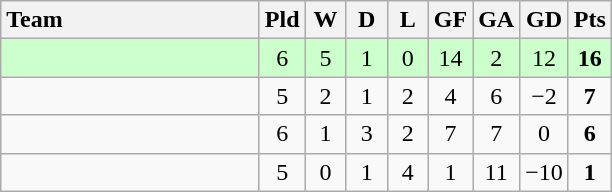<table class="wikitable" style="text-align: center">
<tr>
<th width=165 style="text-align:left">Team</th>
<th width=20>Pld</th>
<th width=20>W</th>
<th width=20>D</th>
<th width=20>L</th>
<th width=20>GF</th>
<th width=20>GA</th>
<th width=20>GD</th>
<th width=20>Pts</th>
</tr>
<tr style="background:#ccffcc">
<td style="text-align:left"></td>
<td>6</td>
<td>5</td>
<td>1</td>
<td>0</td>
<td>14</td>
<td>2</td>
<td>12</td>
<td><strong>16</strong></td>
</tr>
<tr>
<td style="text-align:left"></td>
<td>5</td>
<td>2</td>
<td>1</td>
<td>2</td>
<td>4</td>
<td>6</td>
<td>−2</td>
<td><strong>7</strong></td>
</tr>
<tr>
<td style="text-align:left"></td>
<td>6</td>
<td>1</td>
<td>3</td>
<td>2</td>
<td>7</td>
<td>7</td>
<td>0</td>
<td><strong>6</strong></td>
</tr>
<tr>
<td style="text-align:left"></td>
<td>5</td>
<td>0</td>
<td>1</td>
<td>4</td>
<td>1</td>
<td>11</td>
<td>−10</td>
<td><strong>1</strong></td>
</tr>
</table>
